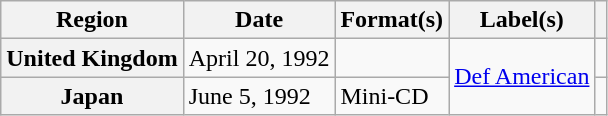<table class="wikitable plainrowheaders">
<tr>
<th scope="col">Region</th>
<th scope="col">Date</th>
<th scope="col">Format(s)</th>
<th scope="col">Label(s)</th>
<th scope="col"></th>
</tr>
<tr>
<th scope="row">United Kingdom</th>
<td>April 20, 1992</td>
<td></td>
<td rowspan="2"><a href='#'>Def American</a></td>
<td></td>
</tr>
<tr>
<th scope="row">Japan</th>
<td>June 5, 1992</td>
<td>Mini-CD</td>
<td></td>
</tr>
</table>
